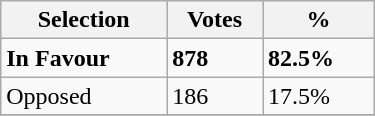<table class="wikitable" style="width:250px">
<tr>
<th>Selection</th>
<th>Votes</th>
<th>%</th>
</tr>
<tr>
<td><strong>In Favour</strong></td>
<td><strong>878</strong></td>
<td><strong>82.5%</strong></td>
</tr>
<tr>
<td>Opposed</td>
<td>186</td>
<td>17.5%</td>
</tr>
<tr>
</tr>
</table>
